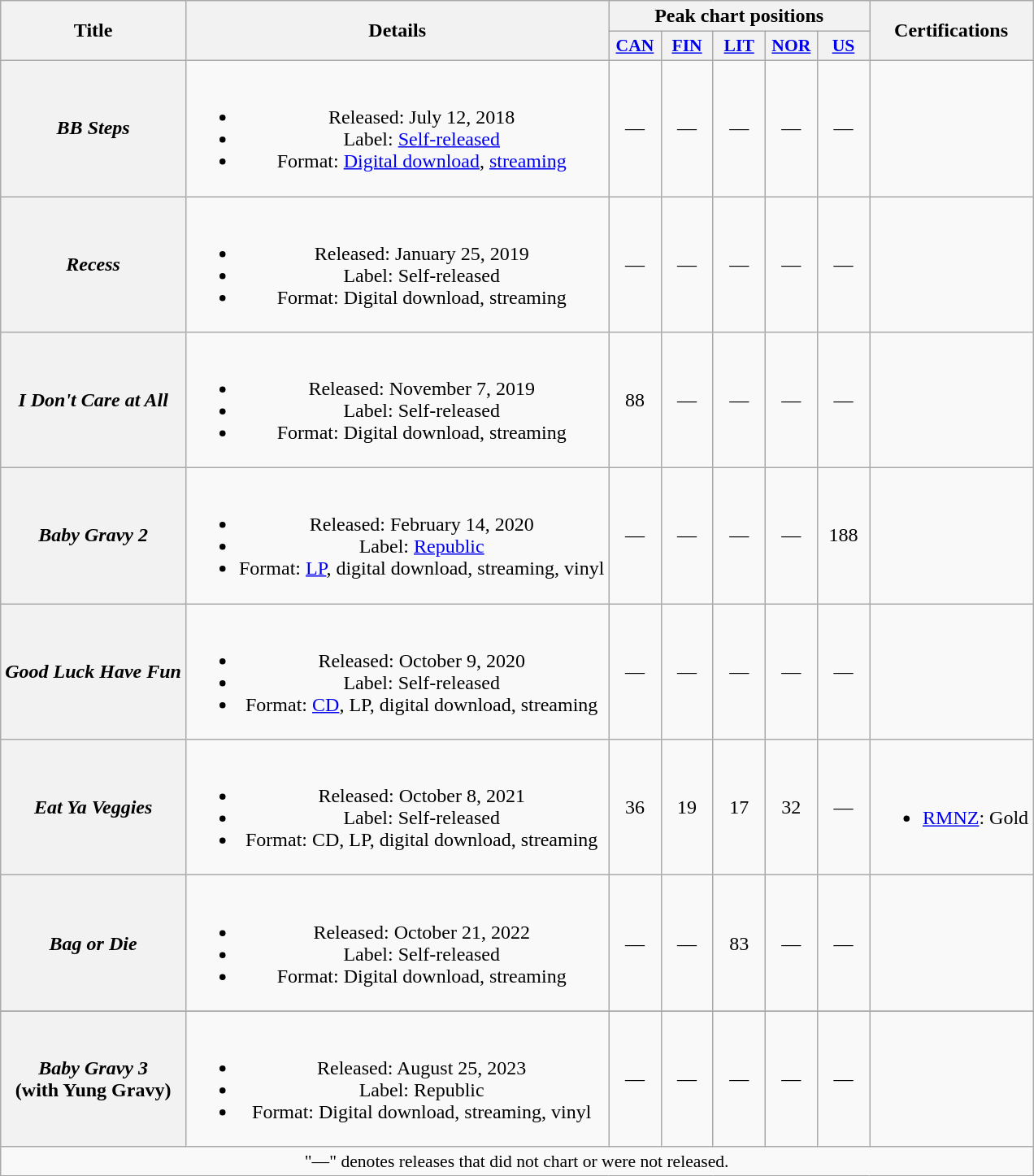<table class="wikitable plainrowheaders" style="text-align:center">
<tr>
<th scope="col" rowspan="2">Title</th>
<th scope="col" rowspan="2">Details</th>
<th scope="col" colspan="5">Peak chart positions</th>
<th scope="col" rowspan="2">Certifications</th>
</tr>
<tr>
<th scope="col" style="width:2.5em;font-size:90%;"><a href='#'>CAN</a><br></th>
<th scope="col" style="width:2.5em;font-size:90%;"><a href='#'>FIN</a><br></th>
<th scope="col" style="width:2.5em;font-size:90%;"><a href='#'>LIT</a><br></th>
<th scope="col" style="width:2.5em;font-size:90%;"><a href='#'>NOR</a><br></th>
<th scope="col" style="width:2.5em;font-size:90%;"><a href='#'>US</a><br></th>
</tr>
<tr>
<th scope="row"><em>BB Steps</em></th>
<td><br><ul><li>Released: July 12, 2018</li><li>Label: <a href='#'>Self-released</a></li><li>Format: <a href='#'>Digital download</a>, <a href='#'>streaming</a></li></ul></td>
<td>—</td>
<td>—</td>
<td>—</td>
<td>—</td>
<td>—</td>
<td></td>
</tr>
<tr>
<th scope="row"><em>Recess</em></th>
<td><br><ul><li>Released: January 25, 2019</li><li>Label: Self-released</li><li>Format: Digital download, streaming</li></ul></td>
<td>—</td>
<td>—</td>
<td>—</td>
<td>—</td>
<td>—</td>
<td></td>
</tr>
<tr>
<th scope="row"><em>I Don't Care at All</em></th>
<td><br><ul><li>Released: November 7, 2019</li><li>Label: Self-released</li><li>Format: Digital download, streaming</li></ul></td>
<td>88</td>
<td>—</td>
<td>—</td>
<td>—</td>
<td>—</td>
<td></td>
</tr>
<tr>
<th scope="row"><em>Baby Gravy 2</em><br></th>
<td><br><ul><li>Released: February 14, 2020</li><li>Label: <a href='#'>Republic</a></li><li>Format: <a href='#'>LP</a>, digital download, streaming, vinyl</li></ul></td>
<td>—</td>
<td>—</td>
<td>—</td>
<td>—</td>
<td>188</td>
<td></td>
</tr>
<tr>
<th scope="row"><em>Good Luck Have Fun</em></th>
<td><br><ul><li>Released: October 9, 2020</li><li>Label: Self-released</li><li>Format: <a href='#'>CD</a>, LP, digital download, streaming</li></ul></td>
<td>—</td>
<td>—</td>
<td>—</td>
<td>—</td>
<td>—</td>
<td></td>
</tr>
<tr>
<th scope="row"><em>Eat Ya Veggies</em></th>
<td><br><ul><li>Released: October 8, 2021</li><li>Label: Self-released</li><li>Format: CD, LP, digital download, streaming</li></ul></td>
<td>36</td>
<td>19</td>
<td>17</td>
<td>32</td>
<td>—</td>
<td><br><ul><li><a href='#'>RMNZ</a>: Gold</li></ul></td>
</tr>
<tr>
<th scope="row"><em>Bag or Die</em></th>
<td><br><ul><li>Released: October 21, 2022</li><li>Label: Self-released</li><li>Format: Digital download, streaming</li></ul></td>
<td>—</td>
<td>—</td>
<td>83</td>
<td>—</td>
<td>—</td>
<td></td>
</tr>
<tr>
</tr>
<tr>
<th scope="row"><em>Baby Gravy 3</em><br><span>(with Yung Gravy)</span></th>
<td><br><ul><li>Released: August 25, 2023</li><li>Label: Republic</li><li>Format: Digital download, streaming, vinyl</li></ul></td>
<td>—</td>
<td>—</td>
<td>—</td>
<td>—</td>
<td>—</td>
<td></td>
</tr>
<tr>
<td colspan="14" style="font-size:90%;">"—" denotes releases that did not chart or were not released.</td>
</tr>
</table>
